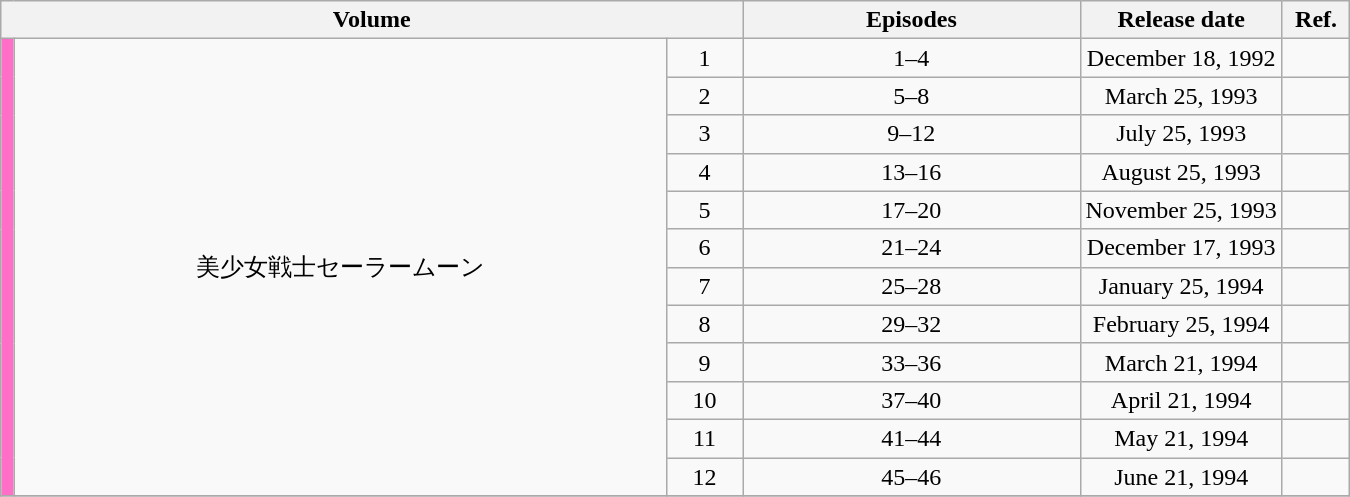<table class="wikitable" style="text-align: center;">
<tr>
<th colspan="3">Volume</th>
<th width="25%">Episodes</th>
<th width="15%">Release date</th>
<th width="5%">Ref.</th>
</tr>
<tr>
<td rowspan="12" width="1%" style="background: #FF6EC7;"></td>
<td rowspan="12">美少女戦士セーラームーン</td>
<td>1</td>
<td>1–4</td>
<td>December 18, 1992</td>
<td></td>
</tr>
<tr>
<td>2</td>
<td>5–8</td>
<td>March 25, 1993</td>
<td></td>
</tr>
<tr>
<td>3</td>
<td>9–12</td>
<td>July 25, 1993</td>
<td></td>
</tr>
<tr>
<td>4</td>
<td>13–16</td>
<td>August 25, 1993</td>
<td></td>
</tr>
<tr>
<td>5</td>
<td>17–20</td>
<td>November 25, 1993</td>
<td></td>
</tr>
<tr>
<td>6</td>
<td>21–24</td>
<td>December 17, 1993</td>
<td></td>
</tr>
<tr>
<td>7</td>
<td>25–28</td>
<td>January 25, 1994</td>
<td></td>
</tr>
<tr>
<td>8</td>
<td>29–32</td>
<td>February 25, 1994</td>
<td></td>
</tr>
<tr>
<td>9</td>
<td>33–36</td>
<td>March 21, 1994</td>
<td></td>
</tr>
<tr>
<td>10</td>
<td>37–40</td>
<td>April 21, 1994</td>
<td></td>
</tr>
<tr>
<td>11</td>
<td>41–44</td>
<td>May 21, 1994</td>
<td></td>
</tr>
<tr>
<td>12</td>
<td>45–46</td>
<td>June 21, 1994</td>
<td></td>
</tr>
<tr>
</tr>
</table>
